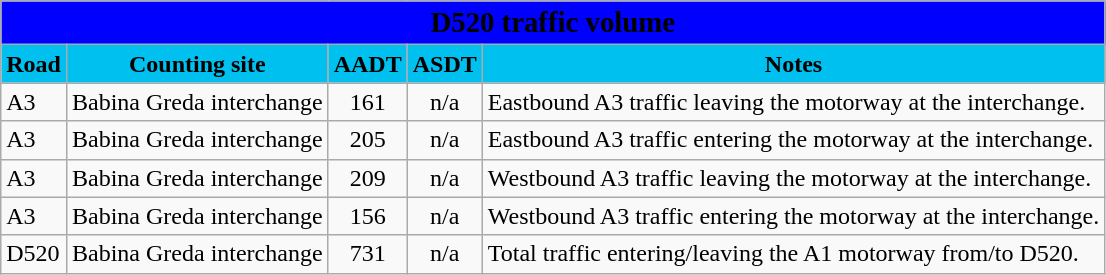<table class="wikitable">
<tr>
<td colspan=5 bgcolor=blue align=center style=margin-top:15><span><big><strong>D520 traffic volume</strong></big></span></td>
</tr>
<tr>
<td align=center bgcolor=00c0f0><strong>Road</strong></td>
<td align=center bgcolor=00c0f0><strong>Counting site</strong></td>
<td align=center bgcolor=00c0f0><strong>AADT</strong></td>
<td align=center bgcolor=00c0f0><strong>ASDT</strong></td>
<td align=center bgcolor=00c0f0><strong>Notes</strong></td>
</tr>
<tr>
<td> A3</td>
<td>Babina Greda interchange</td>
<td align=center>161</td>
<td align=center>n/a</td>
<td>Eastbound A3 traffic leaving the motorway at the interchange.</td>
</tr>
<tr>
<td> A3</td>
<td>Babina Greda interchange</td>
<td align=center>205</td>
<td align=center>n/a</td>
<td>Eastbound A3 traffic entering the motorway at the interchange.</td>
</tr>
<tr>
<td> A3</td>
<td>Babina Greda interchange</td>
<td align=center>209</td>
<td align=center>n/a</td>
<td>Westbound A3 traffic leaving the motorway at the interchange.</td>
</tr>
<tr>
<td> A3</td>
<td>Babina Greda interchange</td>
<td align=center>156</td>
<td align=center>n/a</td>
<td>Westbound A3 traffic entering the motorway at the interchange.</td>
</tr>
<tr>
<td> D520</td>
<td>Babina Greda interchange</td>
<td align=center>731</td>
<td align=center>n/a</td>
<td>Total traffic entering/leaving the A1 motorway from/to D520.</td>
</tr>
</table>
